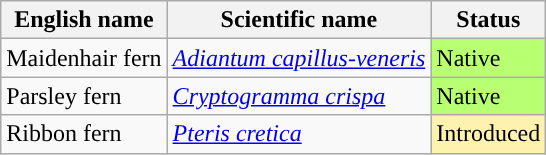<table class="wikitable" |>
<tr>
<th>English name</th>
<th>Scientific name</th>
<th>Status</th>
</tr>
<tr>
<td>Maidenhair fern</td>
<td><em><a href='#'>Adiantum capillus-veneris</a></em></td>
<td style="background: #B9FF72; text-align: ">Native</td>
</tr>
<tr>
<td>Parsley fern</td>
<td><em><a href='#'>Cryptogramma crispa</a></em></td>
<td style="background: #B9FF72; text-align: ">Native</td>
</tr>
<tr>
<td>Ribbon fern</td>
<td><em><a href='#'>Pteris cretica</a></em></td>
<td style="background: #FFF2AE; text-align: ">Introduced</td>
</tr>
</table>
